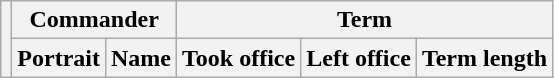<table class="wikitable sortable">
<tr>
<th rowspan=2></th>
<th colspan=2>Commander</th>
<th colspan=3>Term</th>
</tr>
<tr>
<th>Portrait</th>
<th>Name</th>
<th>Took office</th>
<th>Left office</th>
<th>Term length<br>










































</th>
</tr>
</table>
